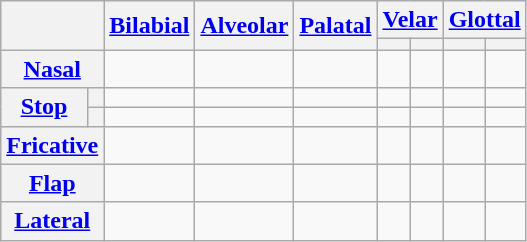<table class="wikitable" style="text-align:center;">
<tr>
<th rowspan="2" colspan="2"></th>
<th rowspan="2"><a href='#'>Bilabial</a></th>
<th rowspan="2"><a href='#'>Alveolar</a></th>
<th rowspan="2"><a href='#'>Palatal</a></th>
<th colspan="2"><a href='#'>Velar</a></th>
<th colspan="2"><a href='#'>Glottal</a></th>
</tr>
<tr>
<th></th>
<th></th>
<th></th>
<th></th>
</tr>
<tr>
<th colspan="2"><a href='#'>Nasal</a></th>
<td></td>
<td></td>
<td></td>
<td></td>
<td></td>
<td></td>
<td></td>
</tr>
<tr>
<th rowspan="2"><a href='#'>Stop</a></th>
<th></th>
<td></td>
<td></td>
<td></td>
<td></td>
<td></td>
<td></td>
<td></td>
</tr>
<tr>
<th></th>
<td></td>
<td></td>
<td></td>
<td></td>
<td></td>
<td></td>
<td></td>
</tr>
<tr>
<th colspan="2"><a href='#'>Fricative</a></th>
<td></td>
<td></td>
<td></td>
<td></td>
<td></td>
<td></td>
<td></td>
</tr>
<tr>
<th colspan="2"><a href='#'>Flap</a></th>
<td></td>
<td></td>
<td></td>
<td></td>
<td></td>
<td></td>
<td></td>
</tr>
<tr>
<th colspan="2"><a href='#'>Lateral</a></th>
<td></td>
<td></td>
<td></td>
<td></td>
<td></td>
<td></td>
<td></td>
</tr>
</table>
